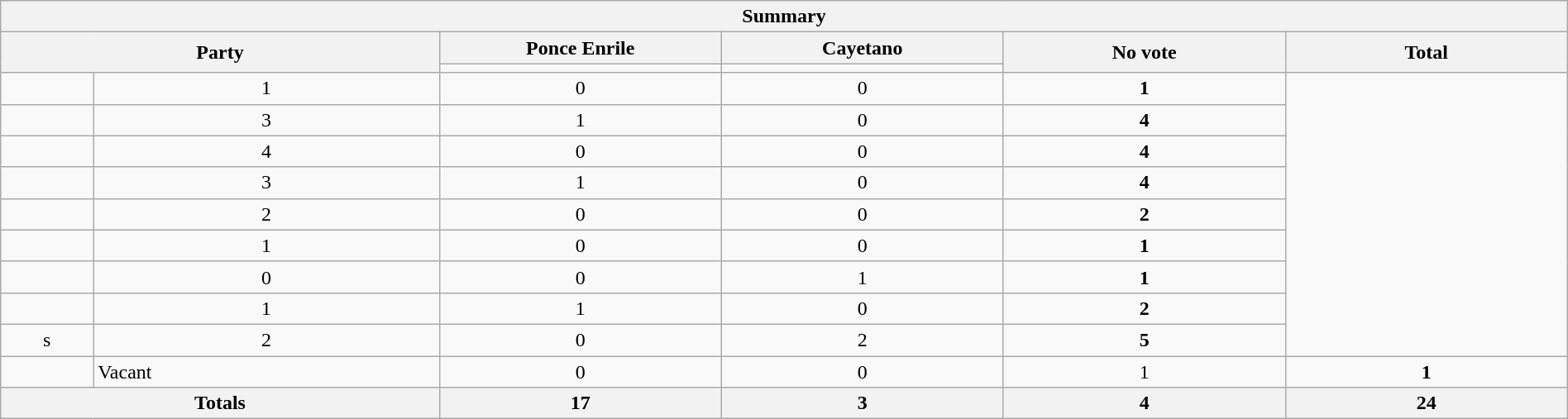<table class=wikitable style="text-align:center;" width=100%>
<tr>
<th colspan=6>Summary</th>
</tr>
<tr>
<th rowspan=2 colspan=2>Party</th>
<th width=18%>Ponce Enrile</th>
<th width=18%>Cayetano</th>
<th width=18% rowspan=2>No vote</th>
<th width=18% rowspan=2>Total</th>
</tr>
<tr>
<td></td>
<td></td>
</tr>
<tr>
<td></td>
<td>1</td>
<td>0</td>
<td>0</td>
<td><strong>1</strong></td>
</tr>
<tr>
<td></td>
<td>3</td>
<td>1</td>
<td>0</td>
<td><strong>4</strong></td>
</tr>
<tr>
<td></td>
<td>4</td>
<td>0</td>
<td>0</td>
<td><strong>4</strong></td>
</tr>
<tr>
<td></td>
<td>3</td>
<td>1</td>
<td>0</td>
<td><strong>4</strong></td>
</tr>
<tr>
<td></td>
<td>2</td>
<td>0</td>
<td>0</td>
<td><strong>2</strong></td>
</tr>
<tr>
<td></td>
<td>1</td>
<td>0</td>
<td>0</td>
<td><strong>1</strong></td>
</tr>
<tr>
<td></td>
<td>0</td>
<td>0</td>
<td>1</td>
<td><strong>1</strong></td>
</tr>
<tr>
<td></td>
<td>1</td>
<td>1</td>
<td>0</td>
<td><strong>2</strong></td>
</tr>
<tr>
<td>s</td>
<td>2</td>
<td>0</td>
<td>2</td>
<td><strong>5</strong></td>
</tr>
<tr>
<td></td>
<td align=left>Vacant</td>
<td>0</td>
<td>0</td>
<td>1</td>
<td><strong>1</strong></td>
</tr>
<tr>
<th colspan=2>Totals</th>
<th>17</th>
<th>3</th>
<th>4</th>
<th>24</th>
</tr>
</table>
